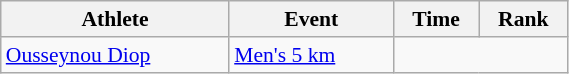<table class="wikitable" style="text-align:center; font-size:90%; width:30%;">
<tr>
<th>Athlete</th>
<th>Event</th>
<th>Time</th>
<th>Rank</th>
</tr>
<tr>
<td align=left><a href='#'>Ousseynou Diop</a></td>
<td align=left><a href='#'>Men's 5 km</a></td>
<td colspan=2></td>
</tr>
</table>
